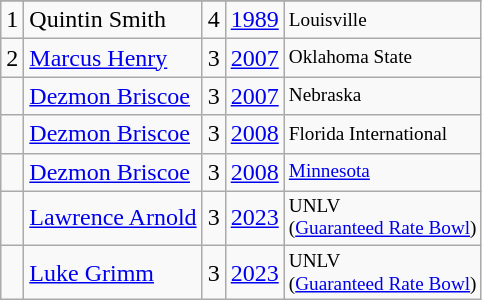<table class="wikitable">
<tr>
</tr>
<tr>
<td>1</td>
<td>Quintin Smith</td>
<td>4</td>
<td><a href='#'>1989</a></td>
<td style="font-size:80%;">Louisville</td>
</tr>
<tr>
<td>2</td>
<td><a href='#'>Marcus Henry</a></td>
<td>3</td>
<td><a href='#'>2007</a></td>
<td style="font-size:80%;">Oklahoma State</td>
</tr>
<tr>
<td></td>
<td><a href='#'>Dezmon Briscoe</a></td>
<td>3</td>
<td><a href='#'>2007</a></td>
<td style="font-size:80%;">Nebraska</td>
</tr>
<tr>
<td></td>
<td><a href='#'>Dezmon Briscoe</a></td>
<td>3</td>
<td><a href='#'>2008</a></td>
<td style="font-size:80%;">Florida International</td>
</tr>
<tr>
<td></td>
<td><a href='#'>Dezmon Briscoe</a></td>
<td>3</td>
<td><a href='#'>2008</a></td>
<td style="font-size:80%;"><a href='#'>Minnesota</a></td>
</tr>
<tr>
<td></td>
<td><a href='#'>Lawrence Arnold</a></td>
<td>3</td>
<td><a href='#'>2023</a></td>
<td style="font-size:80%;">UNLV<br>(<a href='#'>Guaranteed Rate Bowl</a>)</td>
</tr>
<tr>
<td></td>
<td><a href='#'>Luke Grimm</a></td>
<td>3</td>
<td><a href='#'>2023</a></td>
<td style="font-size:80%;">UNLV<br>(<a href='#'>Guaranteed Rate Bowl</a>)</td>
</tr>
</table>
